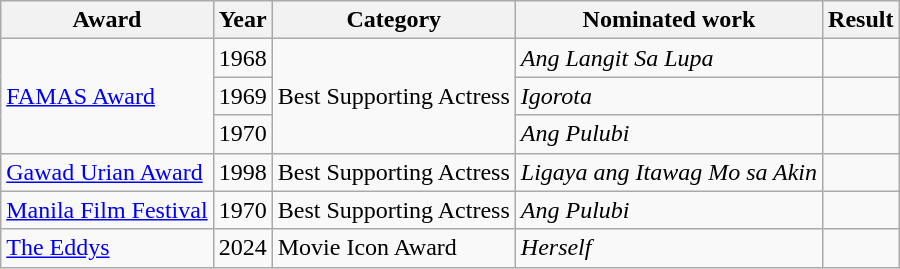<table class= "wikitable sortable">
<tr>
<th>Award</th>
<th>Year</th>
<th>Category</th>
<th>Nominated work</th>
<th>Result</th>
</tr>
<tr>
<td rowspan="3"><a href='#'>FAMAS Award</a></td>
<td>1968</td>
<td rowspan="3">Best Supporting Actress</td>
<td><em>Ang Langit Sa Lupa</em></td>
<td></td>
</tr>
<tr>
<td>1969</td>
<td><em>Igorota</em></td>
<td></td>
</tr>
<tr>
<td>1970</td>
<td><em>Ang Pulubi</em></td>
<td></td>
</tr>
<tr>
<td><a href='#'>Gawad Urian Award</a></td>
<td>1998</td>
<td>Best Supporting Actress</td>
<td><em>Ligaya ang Itawag Mo sa Akin</em></td>
<td></td>
</tr>
<tr>
<td><a href='#'>Manila Film Festival</a></td>
<td>1970</td>
<td>Best Supporting Actress</td>
<td><em>Ang Pulubi</em></td>
<td></td>
</tr>
<tr>
<td><a href='#'>The Eddys</a></td>
<td>2024</td>
<td>Movie Icon Award</td>
<td><em>Herself</em></td>
<td></td>
</tr>
</table>
